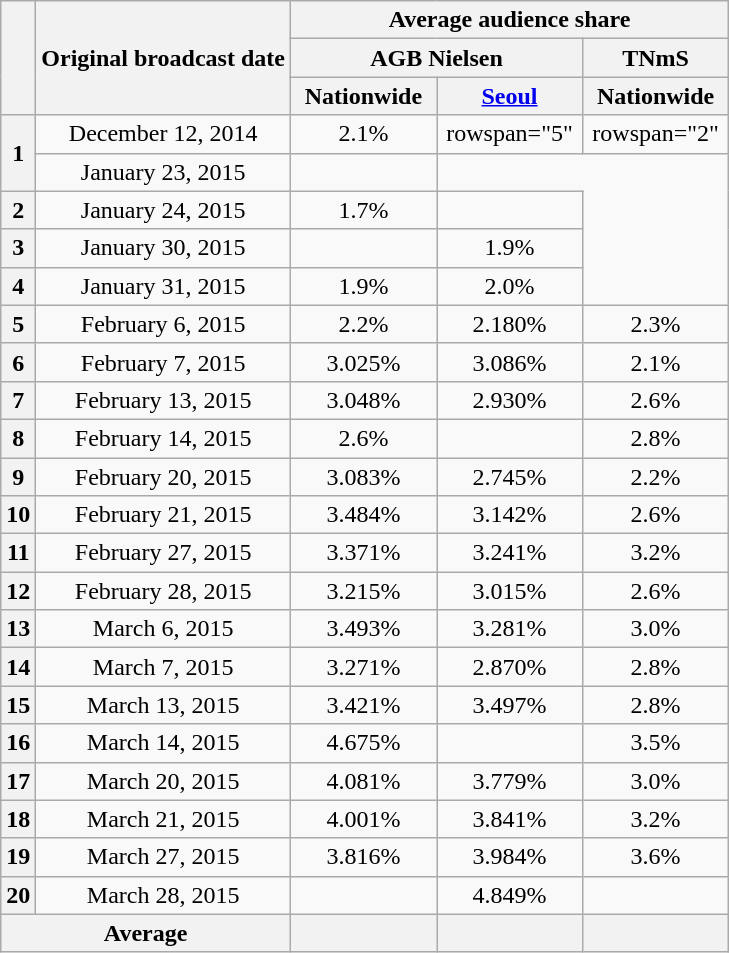<table class="wikitable" style="text-align:center">
<tr>
<th rowspan="3"></th>
<th rowspan="3">Original broadcast date</th>
<th colspan="3">Average audience share</th>
</tr>
<tr>
<th colspan="2">AGB Nielsen</th>
<th>TNmS</th>
</tr>
<tr>
<th width="90">Nationwide</th>
<th width="90"><a href='#'>Seoul</a></th>
<th width="90">Nationwide</th>
</tr>
<tr>
<th rowspan="2">1</th>
<td>December 12, 2014</td>
<td>2.1%</td>
<td>rowspan="5" </td>
<td>rowspan="2" </td>
</tr>
<tr>
<td>January 23, 2015</td>
<td></td>
</tr>
<tr>
<th>2</th>
<td>January 24, 2015</td>
<td>1.7%</td>
<td></td>
</tr>
<tr>
<th>3</th>
<td>January 30, 2015</td>
<td></td>
<td>1.9%</td>
</tr>
<tr>
<th>4</th>
<td>January 31, 2015</td>
<td>1.9%</td>
<td>2.0%</td>
</tr>
<tr>
<th>5</th>
<td>February 6, 2015</td>
<td>2.2%</td>
<td>2.180%</td>
<td>2.3%</td>
</tr>
<tr>
<th>6</th>
<td>February 7, 2015</td>
<td>3.025%</td>
<td>3.086%</td>
<td>2.1%</td>
</tr>
<tr>
<th>7</th>
<td>February 13, 2015</td>
<td>3.048%</td>
<td>2.930%</td>
<td>2.6%</td>
</tr>
<tr>
<th>8</th>
<td>February 14, 2015</td>
<td>2.6%</td>
<td></td>
<td>2.8%</td>
</tr>
<tr>
<th>9</th>
<td>February 20, 2015</td>
<td>3.083%</td>
<td>2.745%</td>
<td>2.2%</td>
</tr>
<tr>
<th>10</th>
<td>February 21, 2015</td>
<td>3.484%</td>
<td>3.142%</td>
<td>2.6%</td>
</tr>
<tr>
<th>11</th>
<td>February 27, 2015</td>
<td>3.371%</td>
<td>3.241%</td>
<td>3.2%</td>
</tr>
<tr>
<th>12</th>
<td>February 28, 2015</td>
<td>3.215%</td>
<td>3.015%</td>
<td>2.6%</td>
</tr>
<tr>
<th>13</th>
<td>March 6, 2015</td>
<td>3.493%</td>
<td>3.281%</td>
<td>3.0%</td>
</tr>
<tr>
<th>14</th>
<td>March 7, 2015</td>
<td>3.271%</td>
<td>2.870%</td>
<td>2.8%</td>
</tr>
<tr>
<th>15</th>
<td>March 13, 2015</td>
<td>3.421%</td>
<td>3.497%</td>
<td>2.8%</td>
</tr>
<tr>
<th>16</th>
<td>March 14, 2015</td>
<td>4.675%</td>
<td></td>
<td>3.5%</td>
</tr>
<tr>
<th>17</th>
<td>March 20, 2015</td>
<td>4.081%</td>
<td>3.779%</td>
<td>3.0%</td>
</tr>
<tr>
<th>18</th>
<td>March 21, 2015</td>
<td>4.001%</td>
<td>3.841%</td>
<td>3.2%</td>
</tr>
<tr>
<th>19</th>
<td>March 27, 2015</td>
<td>3.816%</td>
<td>3.984%</td>
<td>3.6%</td>
</tr>
<tr>
<th>20</th>
<td>March 28, 2015</td>
<td></td>
<td>4.849%</td>
<td></td>
</tr>
<tr>
<th colspan="2">Average</th>
<th></th>
<th></th>
<th></th>
</tr>
</table>
